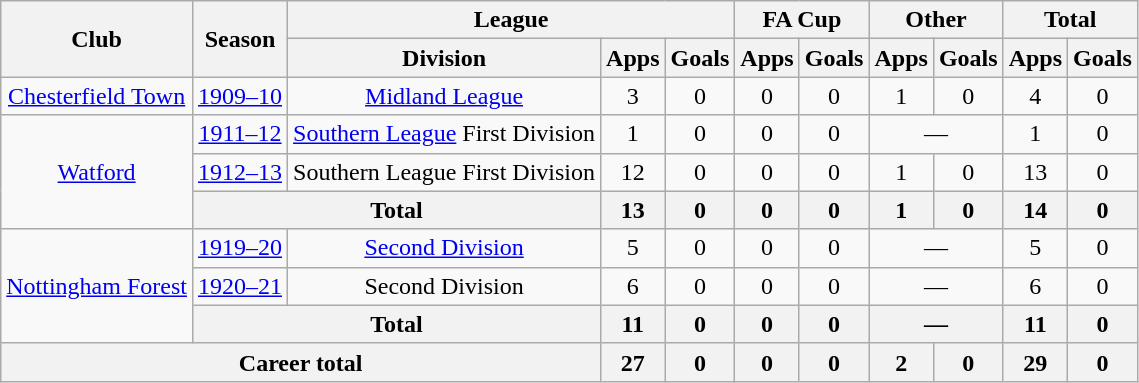<table class="wikitable" style="text-align: center;">
<tr>
<th rowspan="2">Club</th>
<th rowspan="2">Season</th>
<th colspan="3">League</th>
<th colspan="2">FA Cup</th>
<th colspan="2">Other</th>
<th colspan="2">Total</th>
</tr>
<tr>
<th>Division</th>
<th>Apps</th>
<th>Goals</th>
<th>Apps</th>
<th>Goals</th>
<th>Apps</th>
<th>Goals</th>
<th>Apps</th>
<th>Goals</th>
</tr>
<tr>
<td><a href='#'>Chesterfield Town</a></td>
<td><a href='#'>1909–10</a></td>
<td><a href='#'>Midland League</a></td>
<td>3</td>
<td>0</td>
<td>0</td>
<td>0</td>
<td>1</td>
<td>0</td>
<td>4</td>
<td>0</td>
</tr>
<tr>
<td rowspan="3"><a href='#'>Watford</a></td>
<td><a href='#'>1911–12</a></td>
<td><a href='#'>Southern League</a> First Division</td>
<td>1</td>
<td>0</td>
<td>0</td>
<td>0</td>
<td colspan="2">—</td>
<td>1</td>
<td>0</td>
</tr>
<tr>
<td><a href='#'>1912–13</a></td>
<td>Southern League First Division</td>
<td>12</td>
<td>0</td>
<td>0</td>
<td>0</td>
<td>1</td>
<td>0</td>
<td>13</td>
<td>0</td>
</tr>
<tr>
<th colspan="2">Total</th>
<th>13</th>
<th>0</th>
<th>0</th>
<th>0</th>
<th>1</th>
<th>0</th>
<th>14</th>
<th>0</th>
</tr>
<tr>
<td rowspan="3"><a href='#'>Nottingham Forest</a></td>
<td><a href='#'>1919–20</a></td>
<td><a href='#'>Second Division</a></td>
<td>5</td>
<td>0</td>
<td>0</td>
<td>0</td>
<td colspan="2">—</td>
<td>5</td>
<td>0</td>
</tr>
<tr>
<td><a href='#'>1920–21</a></td>
<td>Second Division</td>
<td>6</td>
<td>0</td>
<td>0</td>
<td>0</td>
<td colspan="2">—</td>
<td>6</td>
<td>0</td>
</tr>
<tr>
<th colspan="2">Total</th>
<th>11</th>
<th>0</th>
<th>0</th>
<th>0</th>
<th colspan="2">—</th>
<th>11</th>
<th>0</th>
</tr>
<tr>
<th colspan="3">Career total</th>
<th>27</th>
<th>0</th>
<th>0</th>
<th>0</th>
<th>2</th>
<th>0</th>
<th>29</th>
<th>0</th>
</tr>
</table>
